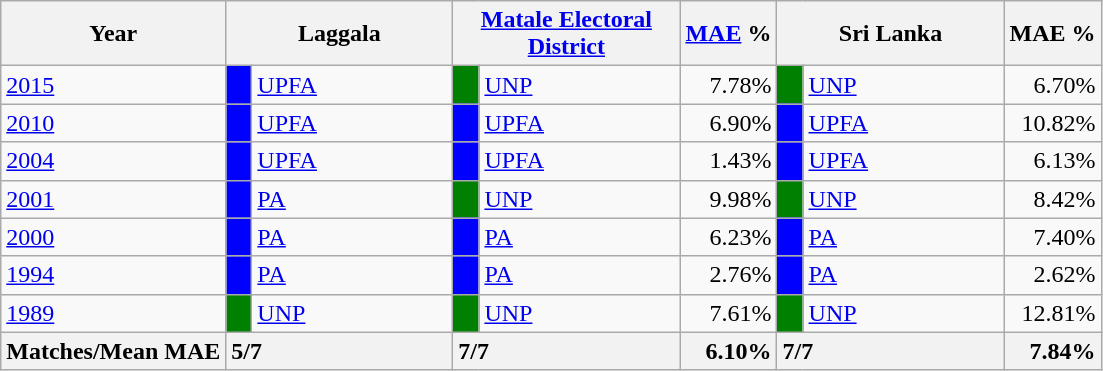<table class="wikitable">
<tr>
<th>Year</th>
<th colspan="2" width="144px">Laggala</th>
<th colspan="2" width="144px"><a href='#'>Matale Electoral District</a></th>
<th><a href='#'>MAE</a> %</th>
<th colspan="2" width="144px">Sri Lanka</th>
<th>MAE %</th>
</tr>
<tr>
<td><a href='#'>2015</a></td>
<td style="background-color:blue;" width="10px"></td>
<td style="text-align:left;"><a href='#'>UPFA</a></td>
<td style="background-color:green;" width="10px"></td>
<td style="text-align:left;"><a href='#'>UNP</a></td>
<td style="text-align:right;">7.78%</td>
<td style="background-color:green;" width="10px"></td>
<td style="text-align:left;"><a href='#'>UNP</a></td>
<td style="text-align:right;">6.70%</td>
</tr>
<tr>
<td><a href='#'>2010</a></td>
<td style="background-color:blue;" width="10px"></td>
<td style="text-align:left;"><a href='#'>UPFA</a></td>
<td style="background-color:blue;" width="10px"></td>
<td style="text-align:left;"><a href='#'>UPFA</a></td>
<td style="text-align:right;">6.90%</td>
<td style="background-color:blue;" width="10px"></td>
<td style="text-align:left;"><a href='#'>UPFA</a></td>
<td style="text-align:right;">10.82%</td>
</tr>
<tr>
<td><a href='#'>2004</a></td>
<td style="background-color:blue;" width="10px"></td>
<td style="text-align:left;"><a href='#'>UPFA</a></td>
<td style="background-color:blue;" width="10px"></td>
<td style="text-align:left;"><a href='#'>UPFA</a></td>
<td style="text-align:right;">1.43%</td>
<td style="background-color:blue;" width="10px"></td>
<td style="text-align:left;"><a href='#'>UPFA</a></td>
<td style="text-align:right;">6.13%</td>
</tr>
<tr>
<td><a href='#'>2001</a></td>
<td style="background-color:blue;" width="10px"></td>
<td style="text-align:left;"><a href='#'>PA</a></td>
<td style="background-color:green;" width="10px"></td>
<td style="text-align:left;"><a href='#'>UNP</a></td>
<td style="text-align:right;">9.98%</td>
<td style="background-color:green;" width="10px"></td>
<td style="text-align:left;"><a href='#'>UNP</a></td>
<td style="text-align:right;">8.42%</td>
</tr>
<tr>
<td><a href='#'>2000</a></td>
<td style="background-color:blue;" width="10px"></td>
<td style="text-align:left;"><a href='#'>PA</a></td>
<td style="background-color:blue;" width="10px"></td>
<td style="text-align:left;"><a href='#'>PA</a></td>
<td style="text-align:right;">6.23%</td>
<td style="background-color:blue;" width="10px"></td>
<td style="text-align:left;"><a href='#'>PA</a></td>
<td style="text-align:right;">7.40%</td>
</tr>
<tr>
<td><a href='#'>1994</a></td>
<td style="background-color:blue;" width="10px"></td>
<td style="text-align:left;"><a href='#'>PA</a></td>
<td style="background-color:blue;" width="10px"></td>
<td style="text-align:left;"><a href='#'>PA</a></td>
<td style="text-align:right;">2.76%</td>
<td style="background-color:blue;" width="10px"></td>
<td style="text-align:left;"><a href='#'>PA</a></td>
<td style="text-align:right;">2.62%</td>
</tr>
<tr>
<td><a href='#'>1989</a></td>
<td style="background-color:green;" width="10px"></td>
<td style="text-align:left;"><a href='#'>UNP</a></td>
<td style="background-color:green;" width="10px"></td>
<td style="text-align:left;"><a href='#'>UNP</a></td>
<td style="text-align:right;">7.61%</td>
<td style="background-color:green;" width="10px"></td>
<td style="text-align:left;"><a href='#'>UNP</a></td>
<td style="text-align:right;">12.81%</td>
</tr>
<tr>
<th>Matches/Mean MAE</th>
<th style="text-align:left;"colspan="2" width="144px">5/7</th>
<th style="text-align:left;"colspan="2" width="144px">7/7</th>
<th style="text-align:right;">6.10%</th>
<th style="text-align:left;"colspan="2" width="144px">7/7</th>
<th style="text-align:right;">7.84%</th>
</tr>
</table>
